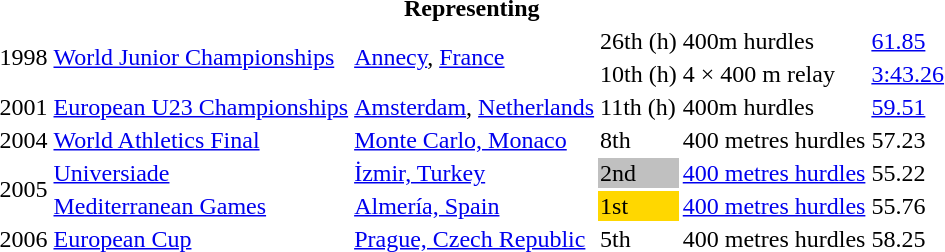<table>
<tr>
<th colspan="6">Representing </th>
</tr>
<tr>
<td rowspan=2>1998</td>
<td rowspan=2><a href='#'>World Junior Championships</a></td>
<td rowspan=2><a href='#'>Annecy</a>, <a href='#'>France</a></td>
<td>26th (h)</td>
<td>400m hurdles</td>
<td><a href='#'>61.85</a></td>
</tr>
<tr>
<td>10th (h)</td>
<td>4 × 400 m relay</td>
<td><a href='#'>3:43.26</a></td>
</tr>
<tr>
<td>2001</td>
<td><a href='#'>European U23 Championships</a></td>
<td><a href='#'>Amsterdam</a>, <a href='#'>Netherlands</a></td>
<td>11th (h)</td>
<td>400m hurdles</td>
<td><a href='#'>59.51</a></td>
</tr>
<tr>
<td>2004</td>
<td><a href='#'>World Athletics Final</a></td>
<td><a href='#'>Monte Carlo, Monaco</a></td>
<td>8th</td>
<td>400 metres hurdles</td>
<td>57.23</td>
</tr>
<tr>
<td rowspan=2>2005</td>
<td><a href='#'>Universiade</a></td>
<td><a href='#'>İzmir, Turkey</a></td>
<td bgcolor=silver>2nd</td>
<td><a href='#'>400 metres hurdles</a></td>
<td>55.22</td>
</tr>
<tr>
<td><a href='#'>Mediterranean Games</a></td>
<td><a href='#'>Almería, Spain</a></td>
<td bgcolor=gold>1st</td>
<td><a href='#'>400 metres hurdles</a></td>
<td>55.76</td>
</tr>
<tr>
<td>2006</td>
<td><a href='#'>European Cup</a></td>
<td><a href='#'>Prague, Czech Republic</a></td>
<td>5th</td>
<td>400 metres hurdles</td>
<td>58.25</td>
</tr>
</table>
